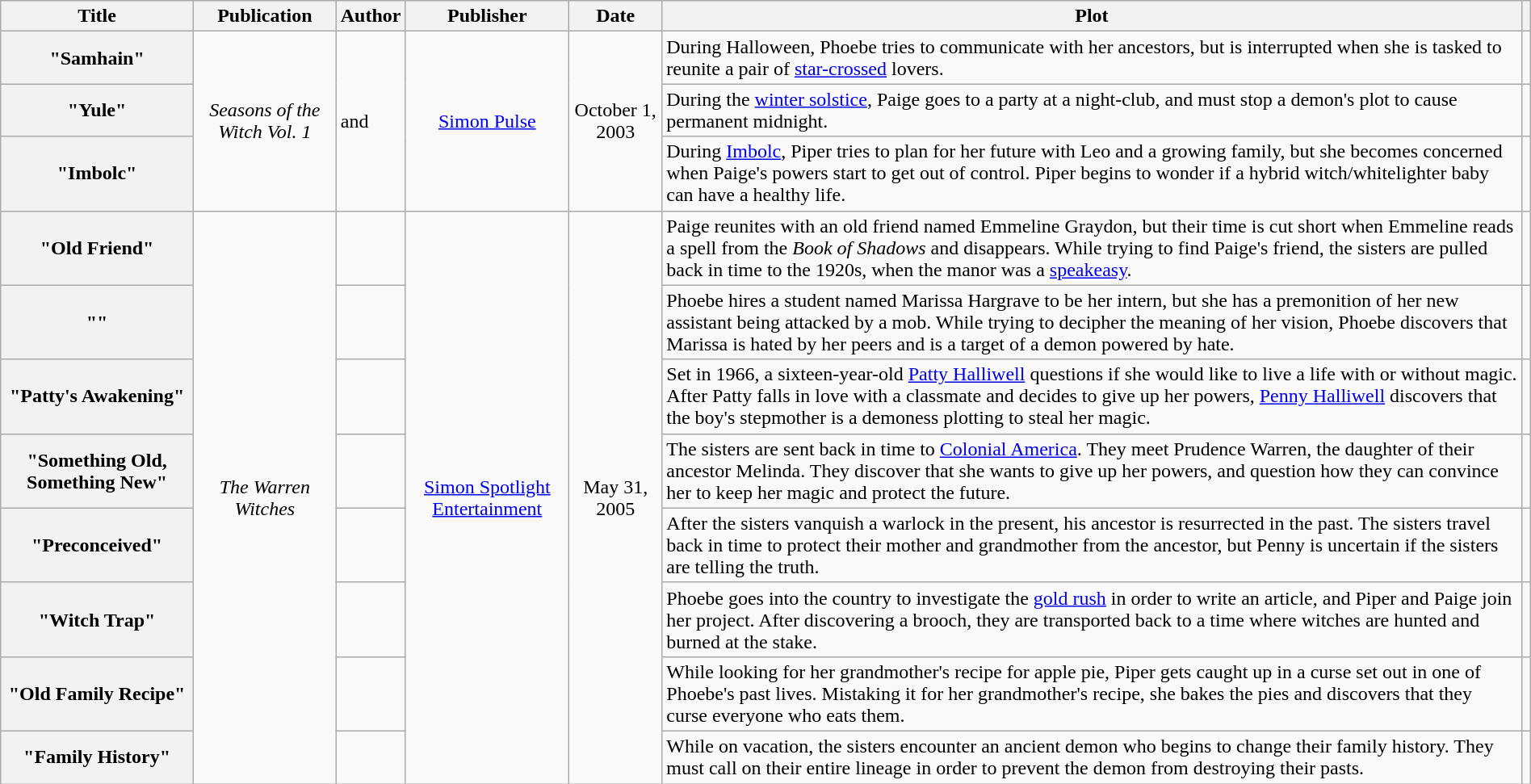<table class="wikitable plainrowheaders sortable" style="margin-right: 0;">
<tr>
<th scope="col">Title</th>
<th scope="col">Publication</th>
<th scope="col">Author</th>
<th scope="col">Publisher</th>
<th scope="col">Date</th>
<th scope="col" class="unsortable">Plot</th>
<th scope="col" class="unsortable"></th>
</tr>
<tr>
<th scope="row">"Samhain"</th>
<td style="text-align:center;" rowspan="3"><em>Seasons of the Witch Vol. 1</em></td>
<td rowspan="3"> and </td>
<td style="text-align:center;" rowspan="3"><a href='#'>Simon Pulse</a></td>
<td style="text-align:center;" rowspan="3">October 1, 2003</td>
<td>During Halloween, Phoebe tries to communicate with her ancestors, but is interrupted when she is tasked to reunite a pair of <a href='#'>star-crossed</a> lovers.</td>
<td style="text-align: center;"></td>
</tr>
<tr>
<th scope="row">"Yule"</th>
<td>During the <a href='#'>winter solstice</a>, Paige goes to a party at a night-club, and must stop a demon's plot to cause permanent midnight.</td>
<td style="text-align: center;"></td>
</tr>
<tr>
<th scope="row">"Imbolc"</th>
<td>During <a href='#'>Imbolc</a>, Piper tries to plan for her future with Leo and a growing family, but she becomes concerned when Paige's powers start to get out of control. Piper begins to wonder if a hybrid witch/whitelighter baby can have a healthy life.</td>
<td style="text-align: center;"></td>
</tr>
<tr>
<th scope="row">"Old Friend"</th>
<td style="text-align:center;" rowspan="8"><em>The Warren Witches</em></td>
<td></td>
<td style="text-align:center;" rowspan="8"><a href='#'>Simon Spotlight Entertainment</a></td>
<td style="text-align:center;" rowspan="8">May 31, 2005</td>
<td>Paige reunites with an old friend named Emmeline Graydon, but their time is cut short when Emmeline reads a spell from the <em>Book of Shadows</em> and disappears. While trying to find Paige's friend, the sisters are pulled back in time to the 1920s, when the manor was a <a href='#'>speakeasy</a>.</td>
<td style="text-align: center;"></td>
</tr>
<tr>
<th scope="row">""</th>
<td></td>
<td>Phoebe hires a student named Marissa Hargrave to be her intern, but she has a premonition of her new assistant being attacked by a mob. While trying to decipher the meaning of her vision, Phoebe discovers that Marissa is hated by her peers and is a target of a demon powered by hate.</td>
<td style="text-align: center;"></td>
</tr>
<tr>
<th scope="row">"Patty's Awakening"</th>
<td></td>
<td>Set in 1966, a sixteen-year-old <a href='#'>Patty Halliwell</a> questions if she would like to live a life with or without magic. After Patty falls in love with a classmate and decides to give up her powers, <a href='#'>Penny Halliwell</a> discovers that the boy's stepmother is a demoness plotting to steal her magic.</td>
<td style="text-align: center;"></td>
</tr>
<tr>
<th scope="row">"Something Old, Something New"</th>
<td></td>
<td>The sisters are sent back in time to <a href='#'>Colonial America</a>. They meet Prudence Warren, the daughter of their ancestor Melinda. They discover that she wants to give up her powers, and question how they can convince her to keep her magic and protect the future.</td>
<td style="text-align: center;"></td>
</tr>
<tr>
<th scope="row">"Preconceived"</th>
<td></td>
<td>After the sisters vanquish a warlock in the present, his ancestor is resurrected in the past. The sisters travel back in time to protect their mother and grandmother from the ancestor, but Penny is uncertain if the sisters are telling the truth.</td>
<td style="text-align: center;"></td>
</tr>
<tr>
<th scope="row">"Witch Trap"</th>
<td></td>
<td>Phoebe goes into the country to investigate the <a href='#'>gold rush</a> in order to write an article, and Piper and Paige join her project. After discovering a brooch, they are transported back to a time where witches are hunted and burned at the stake.</td>
<td style="text-align: center;"></td>
</tr>
<tr>
<th scope="row">"Old Family Recipe"</th>
<td></td>
<td>While looking for her grandmother's recipe for apple pie, Piper gets caught up in a curse set out in one of Phoebe's past lives. Mistaking it for her grandmother's recipe, she bakes the pies and discovers that they curse everyone who eats them.</td>
<td style="text-align: center;"></td>
</tr>
<tr>
<th scope="row">"Family History"</th>
<td></td>
<td>While on vacation, the sisters encounter an ancient demon who begins to change their family history. They must call on their entire lineage in order to prevent the demon from destroying their pasts.</td>
<td style="text-align: center;"></td>
</tr>
</table>
